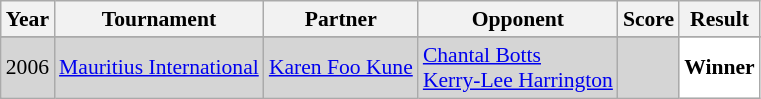<table class="sortable wikitable" style="font-size: 90%;">
<tr>
<th>Year</th>
<th>Tournament</th>
<th>Partner</th>
<th>Opponent</th>
<th>Score</th>
<th>Result</th>
</tr>
<tr>
</tr>
<tr style="background:#D5D5D5">
<td align="center">2006</td>
<td align="left"><a href='#'>Mauritius International</a></td>
<td align="left"> <a href='#'>Karen Foo Kune</a></td>
<td align="left"> <a href='#'>Chantal Botts</a><br> <a href='#'>Kerry-Lee Harrington</a></td>
<td align="left"></td>
<td style="text-align:left; background:white"> <strong>Winner</strong></td>
</tr>
</table>
